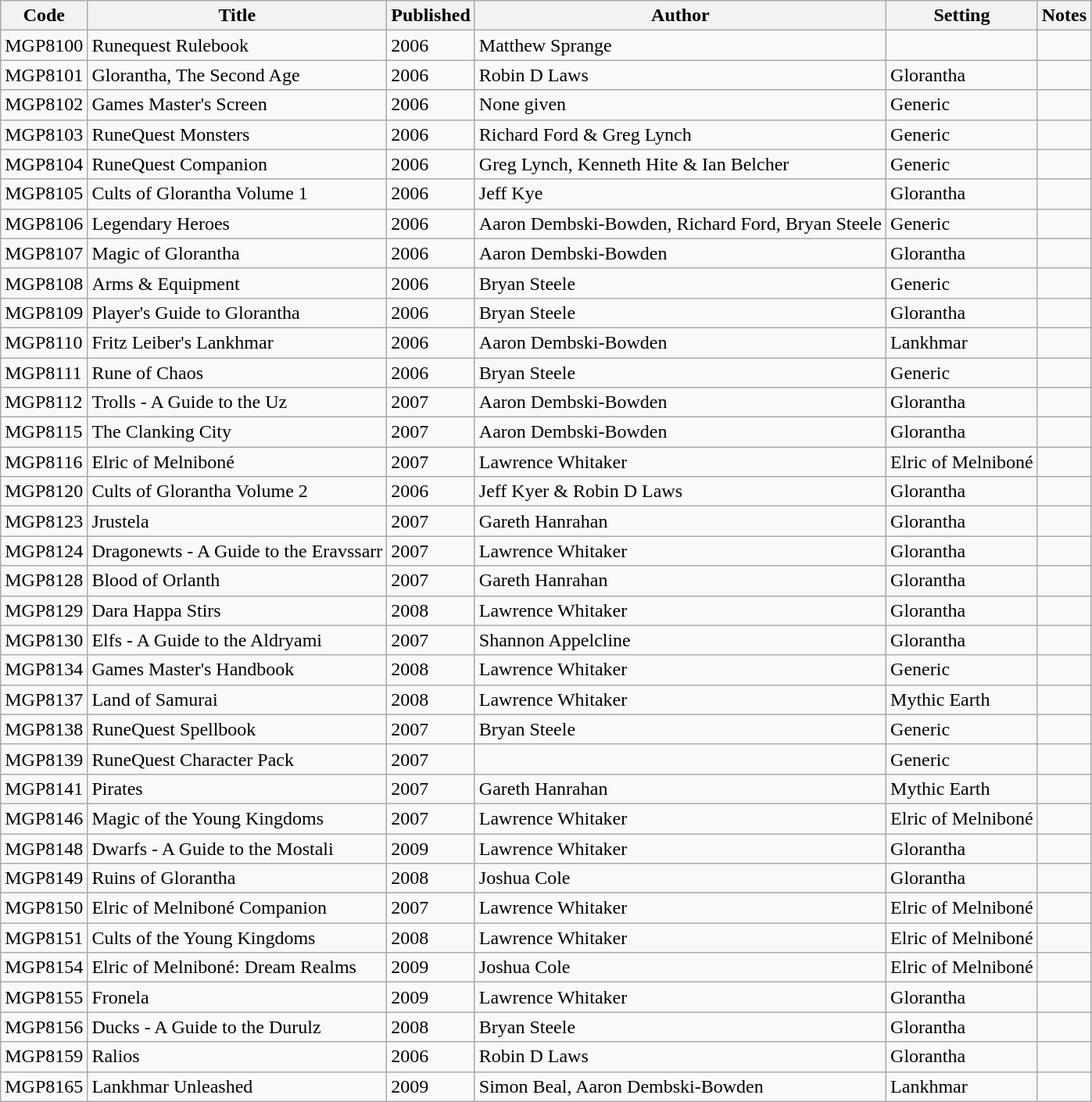<table class="wikitable sortable">
<tr>
<th>Code</th>
<th>Title</th>
<th>Published</th>
<th>Author</th>
<th>Setting</th>
<th>Notes</th>
</tr>
<tr>
<td>MGP8100</td>
<td>Runequest Rulebook</td>
<td>2006</td>
<td>Matthew Sprange</td>
<td></td>
<td></td>
</tr>
<tr>
<td>MGP8101</td>
<td>Glorantha, The Second Age</td>
<td>2006</td>
<td>Robin D Laws</td>
<td>Glorantha</td>
<td></td>
</tr>
<tr>
<td>MGP8102</td>
<td>Games Master's Screen</td>
<td>2006</td>
<td>None given</td>
<td>Generic</td>
<td></td>
</tr>
<tr>
<td>MGP8103</td>
<td>RuneQuest Monsters</td>
<td>2006</td>
<td>Richard Ford & Greg Lynch</td>
<td>Generic</td>
<td></td>
</tr>
<tr>
<td>MGP8104</td>
<td>RuneQuest Companion</td>
<td>2006</td>
<td>Greg Lynch, Kenneth Hite & Ian Belcher</td>
<td>Generic</td>
<td></td>
</tr>
<tr>
<td>MGP8105</td>
<td>Cults of Glorantha Volume 1</td>
<td>2006</td>
<td>Jeff Kye</td>
<td>Glorantha</td>
<td></td>
</tr>
<tr>
<td>MGP8106</td>
<td>Legendary Heroes</td>
<td>2006</td>
<td>Aaron Dembski-Bowden, Richard Ford, Bryan Steele</td>
<td>Generic</td>
<td></td>
</tr>
<tr>
<td>MGP8107</td>
<td>Magic of Glorantha</td>
<td>2006</td>
<td>Aaron Dembski-Bowden</td>
<td>Glorantha</td>
<td></td>
</tr>
<tr>
<td>MGP8108</td>
<td>Arms & Equipment</td>
<td>2006</td>
<td>Bryan Steele</td>
<td>Generic</td>
<td></td>
</tr>
<tr>
<td>MGP8109</td>
<td>Player's Guide to Glorantha</td>
<td>2006</td>
<td>Bryan Steele</td>
<td>Glorantha</td>
<td></td>
</tr>
<tr>
<td>MGP8110</td>
<td>Fritz Leiber's Lankhmar</td>
<td>2006</td>
<td>Aaron Dembski-Bowden</td>
<td>Lankhmar</td>
<td></td>
</tr>
<tr>
<td>MGP8111</td>
<td>Rune of Chaos</td>
<td>2006</td>
<td>Bryan Steele</td>
<td>Generic</td>
<td></td>
</tr>
<tr>
<td>MGP8112</td>
<td>Trolls - A  Guide to the Uz</td>
<td>2007</td>
<td>Aaron Dembski-Bowden</td>
<td>Glorantha</td>
<td></td>
</tr>
<tr>
<td>MGP8115</td>
<td>The Clanking City</td>
<td>2007</td>
<td>Aaron Dembski-Bowden</td>
<td>Glorantha</td>
<td></td>
</tr>
<tr>
<td>MGP8116</td>
<td>Elric of Melniboné</td>
<td>2007</td>
<td>Lawrence Whitaker</td>
<td>Elric of Melniboné</td>
<td></td>
</tr>
<tr>
<td>MGP8120</td>
<td>Cults of Glorantha Volume 2</td>
<td>2006</td>
<td>Jeff Kyer & Robin D Laws</td>
<td>Glorantha</td>
<td></td>
</tr>
<tr>
<td>MGP8123</td>
<td>Jrustela</td>
<td>2007</td>
<td>Gareth Hanrahan</td>
<td>Glorantha</td>
<td></td>
</tr>
<tr>
<td>MGP8124</td>
<td>Dragonewts - A Guide to the Eravssarr</td>
<td>2007</td>
<td>Lawrence Whitaker</td>
<td>Glorantha</td>
<td></td>
</tr>
<tr>
<td>MGP8128</td>
<td>Blood of Orlanth</td>
<td>2007</td>
<td>Gareth Hanrahan</td>
<td>Glorantha</td>
<td></td>
</tr>
<tr>
<td>MGP8129</td>
<td>Dara Happa Stirs</td>
<td>2008</td>
<td>Lawrence Whitaker</td>
<td>Glorantha</td>
<td></td>
</tr>
<tr>
<td>MGP8130</td>
<td>Elfs - A Guide to the Aldryami</td>
<td>2007</td>
<td>Shannon Appelcline</td>
<td>Glorantha</td>
<td></td>
</tr>
<tr>
<td>MGP8134</td>
<td>Games Master's Handbook</td>
<td>2008</td>
<td>Lawrence Whitaker</td>
<td>Generic</td>
<td></td>
</tr>
<tr>
<td>MGP8137</td>
<td>Land of Samurai</td>
<td>2008</td>
<td>Lawrence Whitaker</td>
<td>Mythic Earth</td>
<td></td>
</tr>
<tr>
<td>MGP8138</td>
<td>RuneQuest Spellbook</td>
<td>2007</td>
<td>Bryan Steele</td>
<td>Generic</td>
<td></td>
</tr>
<tr>
<td>MGP8139</td>
<td>RuneQuest Character Pack</td>
<td>2007</td>
<td></td>
<td>Generic</td>
<td></td>
</tr>
<tr>
<td>MGP8141</td>
<td>Pirates</td>
<td>2007</td>
<td>Gareth Hanrahan</td>
<td>Mythic Earth</td>
<td></td>
</tr>
<tr>
<td>MGP8146</td>
<td>Magic of the Young Kingdoms</td>
<td>2007</td>
<td>Lawrence Whitaker</td>
<td>Elric of Melniboné</td>
<td></td>
</tr>
<tr>
<td>MGP8148</td>
<td>Dwarfs - A Guide to the Mostali</td>
<td>2009</td>
<td>Lawrence Whitaker</td>
<td>Glorantha</td>
<td></td>
</tr>
<tr>
<td>MGP8149</td>
<td>Ruins of Glorantha</td>
<td>2008</td>
<td>Joshua Cole</td>
<td>Glorantha</td>
<td></td>
</tr>
<tr>
<td>MGP8150</td>
<td>Elric of Melniboné Companion</td>
<td>2007</td>
<td>Lawrence Whitaker</td>
<td>Elric of Melniboné</td>
<td></td>
</tr>
<tr>
<td>MGP8151</td>
<td>Cults of the Young Kingdoms</td>
<td>2008</td>
<td>Lawrence Whitaker</td>
<td>Elric of Melniboné</td>
<td></td>
</tr>
<tr>
<td>MGP8154</td>
<td>Elric of Melniboné: Dream Realms</td>
<td>2009</td>
<td>Joshua Cole</td>
<td>Elric of Melniboné</td>
<td></td>
</tr>
<tr>
<td>MGP8155</td>
<td>Fronela</td>
<td>2009</td>
<td>Lawrence Whitaker</td>
<td>Glorantha</td>
<td></td>
</tr>
<tr>
<td>MGP8156</td>
<td>Ducks - A Guide to the Durulz</td>
<td>2008</td>
<td>Bryan Steele</td>
<td>Glorantha</td>
<td></td>
</tr>
<tr>
<td>MGP8159</td>
<td>Ralios</td>
<td>2006</td>
<td>Robin D Laws</td>
<td>Glorantha</td>
<td></td>
</tr>
<tr>
<td>MGP8165</td>
<td>Lankhmar Unleashed</td>
<td>2009</td>
<td>Simon Beal, Aaron Dembski-Bowden</td>
<td>Lankhmar</td>
<td></td>
</tr>
</table>
